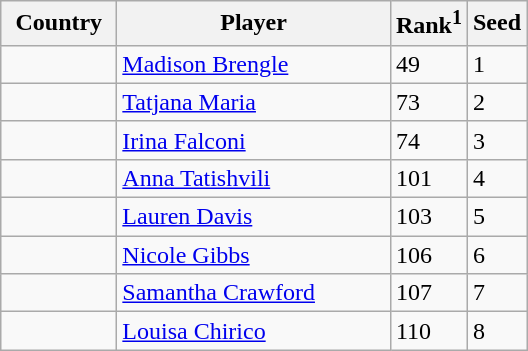<table class="sortable wikitable">
<tr>
<th width="70">Country</th>
<th width="175">Player</th>
<th>Rank<sup>1</sup></th>
<th>Seed</th>
</tr>
<tr>
<td></td>
<td><a href='#'>Madison Brengle</a></td>
<td>49</td>
<td>1</td>
</tr>
<tr>
<td></td>
<td><a href='#'>Tatjana Maria</a></td>
<td>73</td>
<td>2</td>
</tr>
<tr>
<td></td>
<td><a href='#'>Irina Falconi</a></td>
<td>74</td>
<td>3</td>
</tr>
<tr>
<td></td>
<td><a href='#'>Anna Tatishvili</a></td>
<td>101</td>
<td>4</td>
</tr>
<tr>
<td></td>
<td><a href='#'>Lauren Davis</a></td>
<td>103</td>
<td>5</td>
</tr>
<tr>
<td></td>
<td><a href='#'>Nicole Gibbs</a></td>
<td>106</td>
<td>6</td>
</tr>
<tr>
<td></td>
<td><a href='#'>Samantha Crawford</a></td>
<td>107</td>
<td>7</td>
</tr>
<tr>
<td></td>
<td><a href='#'>Louisa Chirico</a></td>
<td>110</td>
<td>8</td>
</tr>
</table>
